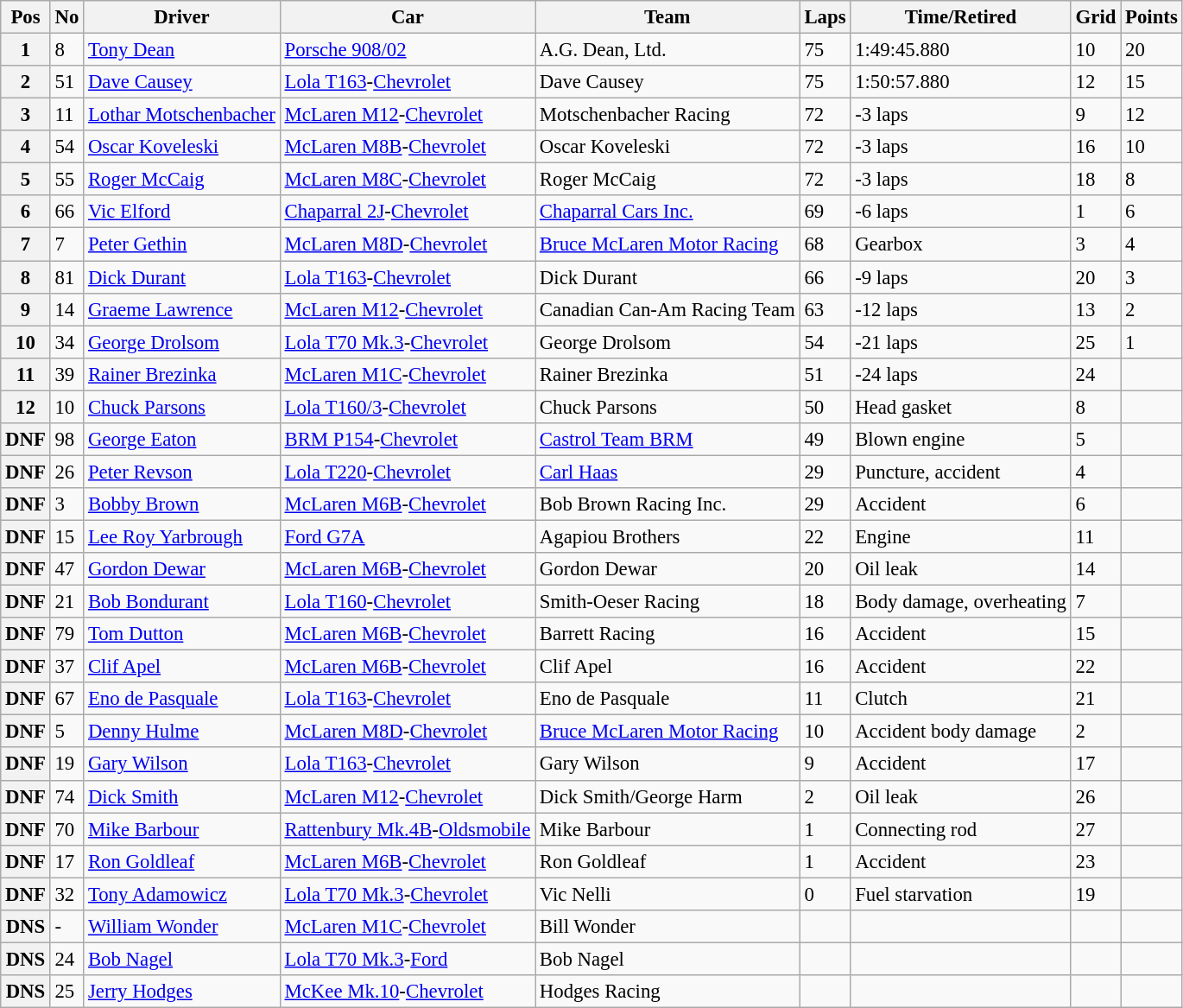<table class="wikitable" style="font-size: 95%;">
<tr>
<th>Pos</th>
<th>No</th>
<th>Driver</th>
<th>Car</th>
<th>Team</th>
<th>Laps</th>
<th>Time/Retired</th>
<th>Grid</th>
<th>Points</th>
</tr>
<tr>
<th>1</th>
<td>8</td>
<td> <a href='#'>Tony Dean</a></td>
<td><a href='#'>Porsche 908/02</a></td>
<td> A.G. Dean, Ltd.</td>
<td>75</td>
<td>1:49:45.880</td>
<td>10</td>
<td>20</td>
</tr>
<tr>
<th>2</th>
<td>51</td>
<td> <a href='#'>Dave Causey</a></td>
<td><a href='#'>Lola T163</a>-<a href='#'>Chevrolet</a></td>
<td> Dave Causey</td>
<td>75</td>
<td>1:50:57.880</td>
<td>12</td>
<td>15</td>
</tr>
<tr>
<th>3</th>
<td>11</td>
<td> <a href='#'>Lothar Motschenbacher</a></td>
<td><a href='#'>McLaren M12</a>-<a href='#'>Chevrolet</a></td>
<td> Motschenbacher Racing</td>
<td>72</td>
<td>-3 laps</td>
<td>9</td>
<td>12</td>
</tr>
<tr>
<th>4</th>
<td>54</td>
<td> <a href='#'>Oscar Koveleski</a></td>
<td><a href='#'>McLaren M8B</a>-<a href='#'>Chevrolet</a></td>
<td> Oscar Koveleski</td>
<td>72</td>
<td>-3 laps</td>
<td>16</td>
<td>10</td>
</tr>
<tr>
<th>5</th>
<td>55</td>
<td> <a href='#'>Roger McCaig</a></td>
<td><a href='#'>McLaren M8C</a>-<a href='#'>Chevrolet</a></td>
<td> Roger McCaig</td>
<td>72</td>
<td>-3 laps</td>
<td>18</td>
<td>8</td>
</tr>
<tr>
<th>6</th>
<td>66</td>
<td> <a href='#'>Vic Elford</a></td>
<td><a href='#'>Chaparral 2J</a>-<a href='#'>Chevrolet</a></td>
<td> <a href='#'>Chaparral Cars Inc.</a></td>
<td>69</td>
<td>-6 laps</td>
<td>1</td>
<td>6</td>
</tr>
<tr>
<th>7</th>
<td>7</td>
<td> <a href='#'>Peter Gethin</a></td>
<td><a href='#'>McLaren M8D</a>-<a href='#'>Chevrolet</a></td>
<td> <a href='#'>Bruce McLaren Motor Racing</a></td>
<td>68</td>
<td>Gearbox</td>
<td>3</td>
<td>4</td>
</tr>
<tr>
<th>8</th>
<td>81</td>
<td> <a href='#'>Dick Durant</a></td>
<td><a href='#'>Lola T163</a>-<a href='#'>Chevrolet</a></td>
<td> Dick Durant</td>
<td>66</td>
<td>-9 laps</td>
<td>20</td>
<td>3</td>
</tr>
<tr>
<th>9</th>
<td>14</td>
<td> <a href='#'>Graeme Lawrence</a></td>
<td><a href='#'>McLaren M12</a>-<a href='#'>Chevrolet</a></td>
<td> Canadian Can-Am Racing Team</td>
<td>63</td>
<td>-12 laps</td>
<td>13</td>
<td>2</td>
</tr>
<tr>
<th>10</th>
<td>34</td>
<td> <a href='#'>George Drolsom</a></td>
<td><a href='#'>Lola T70 Mk.3</a>-<a href='#'>Chevrolet</a></td>
<td> George Drolsom</td>
<td>54</td>
<td>-21 laps</td>
<td>25</td>
<td>1</td>
</tr>
<tr>
<th>11</th>
<td>39</td>
<td> <a href='#'>Rainer Brezinka</a></td>
<td><a href='#'>McLaren M1C</a>-<a href='#'>Chevrolet</a></td>
<td> Rainer Brezinka</td>
<td>51</td>
<td>-24 laps</td>
<td>24</td>
<td></td>
</tr>
<tr>
<th>12</th>
<td>10</td>
<td> <a href='#'>Chuck Parsons</a></td>
<td><a href='#'>Lola T160/3</a>-<a href='#'>Chevrolet</a></td>
<td> Chuck Parsons</td>
<td>50</td>
<td>Head gasket</td>
<td>8</td>
<td></td>
</tr>
<tr>
<th>DNF</th>
<td>98</td>
<td> <a href='#'>George Eaton</a></td>
<td><a href='#'>BRM P154</a>-<a href='#'>Chevrolet</a></td>
<td> <a href='#'>Castrol Team BRM</a></td>
<td>49</td>
<td>Blown engine</td>
<td>5</td>
<td></td>
</tr>
<tr>
<th>DNF</th>
<td>26</td>
<td> <a href='#'>Peter Revson</a></td>
<td><a href='#'>Lola T220</a>-<a href='#'>Chevrolet</a></td>
<td> <a href='#'>Carl Haas</a></td>
<td>29</td>
<td>Puncture, accident</td>
<td>4</td>
<td></td>
</tr>
<tr>
<th>DNF</th>
<td>3</td>
<td> <a href='#'>Bobby Brown</a></td>
<td><a href='#'>McLaren M6B</a>-<a href='#'>Chevrolet</a></td>
<td> Bob Brown Racing Inc.</td>
<td>29</td>
<td>Accident</td>
<td>6</td>
<td></td>
</tr>
<tr>
<th>DNF</th>
<td>15</td>
<td> <a href='#'>Lee Roy Yarbrough</a></td>
<td><a href='#'>Ford G7A</a></td>
<td> Agapiou Brothers</td>
<td>22</td>
<td>Engine</td>
<td>11</td>
<td></td>
</tr>
<tr>
<th>DNF</th>
<td>47</td>
<td> <a href='#'>Gordon Dewar</a></td>
<td><a href='#'>McLaren M6B</a>-<a href='#'>Chevrolet</a></td>
<td> Gordon Dewar</td>
<td>20</td>
<td>Oil leak</td>
<td>14</td>
<td></td>
</tr>
<tr>
<th>DNF</th>
<td>21</td>
<td> <a href='#'>Bob Bondurant</a></td>
<td><a href='#'>Lola T160</a>-<a href='#'>Chevrolet</a></td>
<td> Smith-Oeser Racing</td>
<td>18</td>
<td>Body damage, overheating</td>
<td>7</td>
<td></td>
</tr>
<tr>
<th>DNF</th>
<td>79</td>
<td> <a href='#'>Tom Dutton</a></td>
<td><a href='#'>McLaren M6B</a>-<a href='#'>Chevrolet</a></td>
<td>Barrett Racing</td>
<td>16</td>
<td>Accident</td>
<td>15</td>
<td></td>
</tr>
<tr>
<th>DNF</th>
<td>37</td>
<td> <a href='#'>Clif Apel</a></td>
<td><a href='#'>McLaren M6B</a>-<a href='#'>Chevrolet</a></td>
<td> Clif Apel</td>
<td>16</td>
<td>Accident</td>
<td>22</td>
<td></td>
</tr>
<tr>
<th>DNF</th>
<td>67</td>
<td> <a href='#'>Eno de Pasquale</a></td>
<td><a href='#'>Lola T163</a>-<a href='#'>Chevrolet</a></td>
<td> Eno de Pasquale</td>
<td>11</td>
<td>Clutch</td>
<td>21</td>
<td></td>
</tr>
<tr>
<th>DNF</th>
<td>5</td>
<td> <a href='#'>Denny Hulme</a></td>
<td><a href='#'>McLaren M8D</a>-<a href='#'>Chevrolet</a></td>
<td> <a href='#'>Bruce McLaren Motor Racing</a></td>
<td>10</td>
<td>Accident body damage</td>
<td>2</td>
<td></td>
</tr>
<tr>
<th>DNF</th>
<td>19</td>
<td> <a href='#'>Gary Wilson</a></td>
<td><a href='#'>Lola T163</a>-<a href='#'>Chevrolet</a></td>
<td> Gary Wilson</td>
<td>9</td>
<td>Accident</td>
<td>17</td>
<td></td>
</tr>
<tr>
<th>DNF</th>
<td>74</td>
<td> <a href='#'>Dick Smith</a></td>
<td><a href='#'>McLaren M12</a>-<a href='#'>Chevrolet</a></td>
<td> Dick Smith/George Harm</td>
<td>2</td>
<td>Oil leak</td>
<td>26</td>
<td></td>
</tr>
<tr>
<th>DNF</th>
<td>70</td>
<td> <a href='#'>Mike Barbour</a></td>
<td><a href='#'>Rattenbury Mk.4B</a>-<a href='#'>Oldsmobile</a></td>
<td>Mike Barbour</td>
<td>1</td>
<td>Connecting rod</td>
<td>27</td>
<td></td>
</tr>
<tr>
<th>DNF</th>
<td>17</td>
<td> <a href='#'>Ron Goldleaf</a></td>
<td><a href='#'>McLaren M6B</a>-<a href='#'>Chevrolet</a></td>
<td> Ron Goldleaf</td>
<td>1</td>
<td>Accident</td>
<td>23</td>
<td></td>
</tr>
<tr>
<th>DNF</th>
<td>32</td>
<td> <a href='#'>Tony Adamowicz</a></td>
<td><a href='#'>Lola T70 Mk.3</a>-<a href='#'>Chevrolet</a></td>
<td> Vic Nelli</td>
<td>0</td>
<td>Fuel starvation</td>
<td>19</td>
<td></td>
</tr>
<tr>
<th>DNS</th>
<td>-</td>
<td> <a href='#'>William Wonder</a></td>
<td><a href='#'>McLaren M1C</a>-<a href='#'>Chevrolet</a></td>
<td> Bill Wonder</td>
<td></td>
<td></td>
<td></td>
<td></td>
</tr>
<tr>
<th>DNS</th>
<td>24</td>
<td> <a href='#'>Bob Nagel</a></td>
<td><a href='#'>Lola T70 Mk.3</a>-<a href='#'>Ford</a></td>
<td> Bob Nagel</td>
<td></td>
<td></td>
<td></td>
<td></td>
</tr>
<tr>
<th>DNS</th>
<td>25</td>
<td> <a href='#'>Jerry Hodges</a></td>
<td><a href='#'>McKee Mk.10</a>-<a href='#'>Chevrolet</a></td>
<td> Hodges Racing</td>
<td></td>
<td></td>
<td></td>
<td></td>
</tr>
</table>
